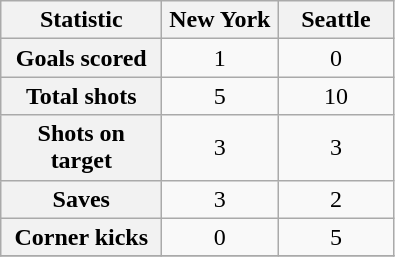<table class="wikitable plainrowheaders" style="text-align:center">
<tr>
<th scope=col width=100>Statistic</th>
<th scope=col width=70>New York</th>
<th scope=col width=70>Seattle</th>
</tr>
<tr>
<th scope=row>Goals scored</th>
<td>1</td>
<td>0</td>
</tr>
<tr>
<th scope=row>Total shots</th>
<td>5</td>
<td>10</td>
</tr>
<tr>
<th scope=row>Shots on target</th>
<td>3</td>
<td>3</td>
</tr>
<tr>
<th scope=row>Saves</th>
<td>3</td>
<td>2</td>
</tr>
<tr>
<th scope=row>Corner kicks</th>
<td>0</td>
<td>5</td>
</tr>
<tr>
</tr>
</table>
